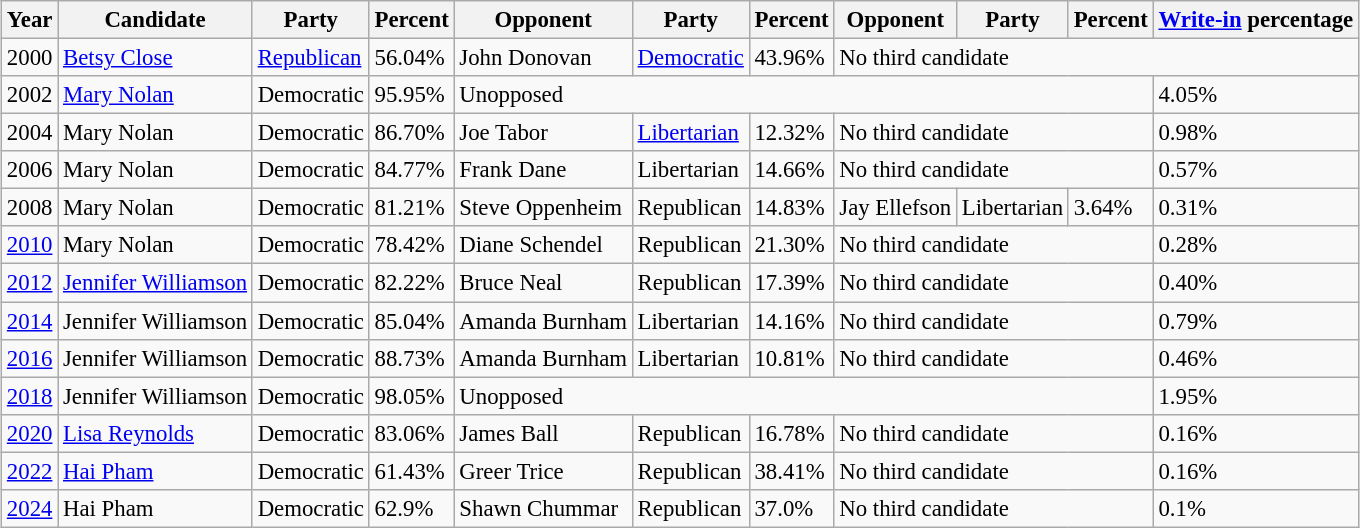<table class="wikitable sortable" style="margin:0.5em auto; font-size:95%;">
<tr>
<th>Year</th>
<th>Candidate</th>
<th>Party</th>
<th>Percent</th>
<th>Opponent</th>
<th>Party</th>
<th>Percent</th>
<th>Opponent</th>
<th>Party</th>
<th>Percent</th>
<th><a href='#'>Write-in</a> percentage</th>
</tr>
<tr>
<td>2000</td>
<td><a href='#'>Betsy Close</a></td>
<td><a href='#'>Republican</a></td>
<td>56.04%</td>
<td>John Donovan</td>
<td><a href='#'>Democratic</a></td>
<td>43.96%</td>
<td colspan="4">No third candidate</td>
</tr>
<tr>
<td>2002</td>
<td><a href='#'>Mary Nolan</a></td>
<td>Democratic</td>
<td>95.95%</td>
<td colspan="6">Unopposed</td>
<td>4.05%</td>
</tr>
<tr>
<td>2004</td>
<td>Mary Nolan</td>
<td>Democratic</td>
<td>86.70%</td>
<td>Joe Tabor</td>
<td><a href='#'>Libertarian</a></td>
<td>12.32%</td>
<td colspan="3">No third candidate</td>
<td>0.98%</td>
</tr>
<tr>
<td>2006</td>
<td>Mary Nolan</td>
<td>Democratic</td>
<td>84.77%</td>
<td>Frank Dane</td>
<td>Libertarian</td>
<td>14.66%</td>
<td colspan="3">No third candidate</td>
<td>0.57%</td>
</tr>
<tr>
<td>2008</td>
<td>Mary Nolan</td>
<td>Democratic</td>
<td>81.21%</td>
<td>Steve Oppenheim</td>
<td>Republican</td>
<td>14.83%</td>
<td>Jay Ellefson</td>
<td>Libertarian</td>
<td>3.64%</td>
<td>0.31%</td>
</tr>
<tr>
<td><a href='#'>2010</a></td>
<td>Mary Nolan</td>
<td>Democratic</td>
<td>78.42%</td>
<td>Diane Schendel</td>
<td>Republican</td>
<td>21.30%</td>
<td colspan="3">No third candidate</td>
<td>0.28%</td>
</tr>
<tr>
<td><a href='#'>2012</a></td>
<td><a href='#'>Jennifer Williamson</a></td>
<td>Democratic</td>
<td>82.22%</td>
<td>Bruce Neal</td>
<td>Republican</td>
<td>17.39%</td>
<td colspan="3">No third candidate</td>
<td>0.40%</td>
</tr>
<tr>
<td><a href='#'>2014</a></td>
<td>Jennifer Williamson</td>
<td>Democratic</td>
<td>85.04%</td>
<td>Amanda Burnham</td>
<td>Libertarian</td>
<td>14.16%</td>
<td colspan="3">No third candidate</td>
<td>0.79%</td>
</tr>
<tr>
<td><a href='#'>2016</a></td>
<td>Jennifer Williamson</td>
<td>Democratic</td>
<td>88.73%</td>
<td>Amanda Burnham</td>
<td>Libertarian</td>
<td>10.81%</td>
<td colspan="3">No third candidate</td>
<td>0.46%</td>
</tr>
<tr>
<td><a href='#'>2018</a></td>
<td>Jennifer Williamson</td>
<td>Democratic</td>
<td>98.05%</td>
<td colspan="6">Unopposed</td>
<td>1.95%</td>
</tr>
<tr>
<td><a href='#'>2020</a></td>
<td><a href='#'>Lisa Reynolds</a></td>
<td>Democratic</td>
<td>83.06%</td>
<td>James Ball</td>
<td>Republican</td>
<td>16.78%</td>
<td colspan="3">No third candidate</td>
<td>0.16%</td>
</tr>
<tr>
<td><a href='#'>2022</a></td>
<td><a href='#'>Hai Pham</a></td>
<td>Democratic</td>
<td>61.43%</td>
<td>Greer Trice</td>
<td>Republican</td>
<td>38.41%</td>
<td colspan="3">No third candidate</td>
<td>0.16%</td>
</tr>
<tr>
<td><a href='#'>2024</a></td>
<td>Hai Pham</td>
<td>Democratic</td>
<td>62.9%</td>
<td>Shawn Chummar</td>
<td>Republican</td>
<td>37.0%</td>
<td colspan="3">No third candidate</td>
<td>0.1%</td>
</tr>
</table>
